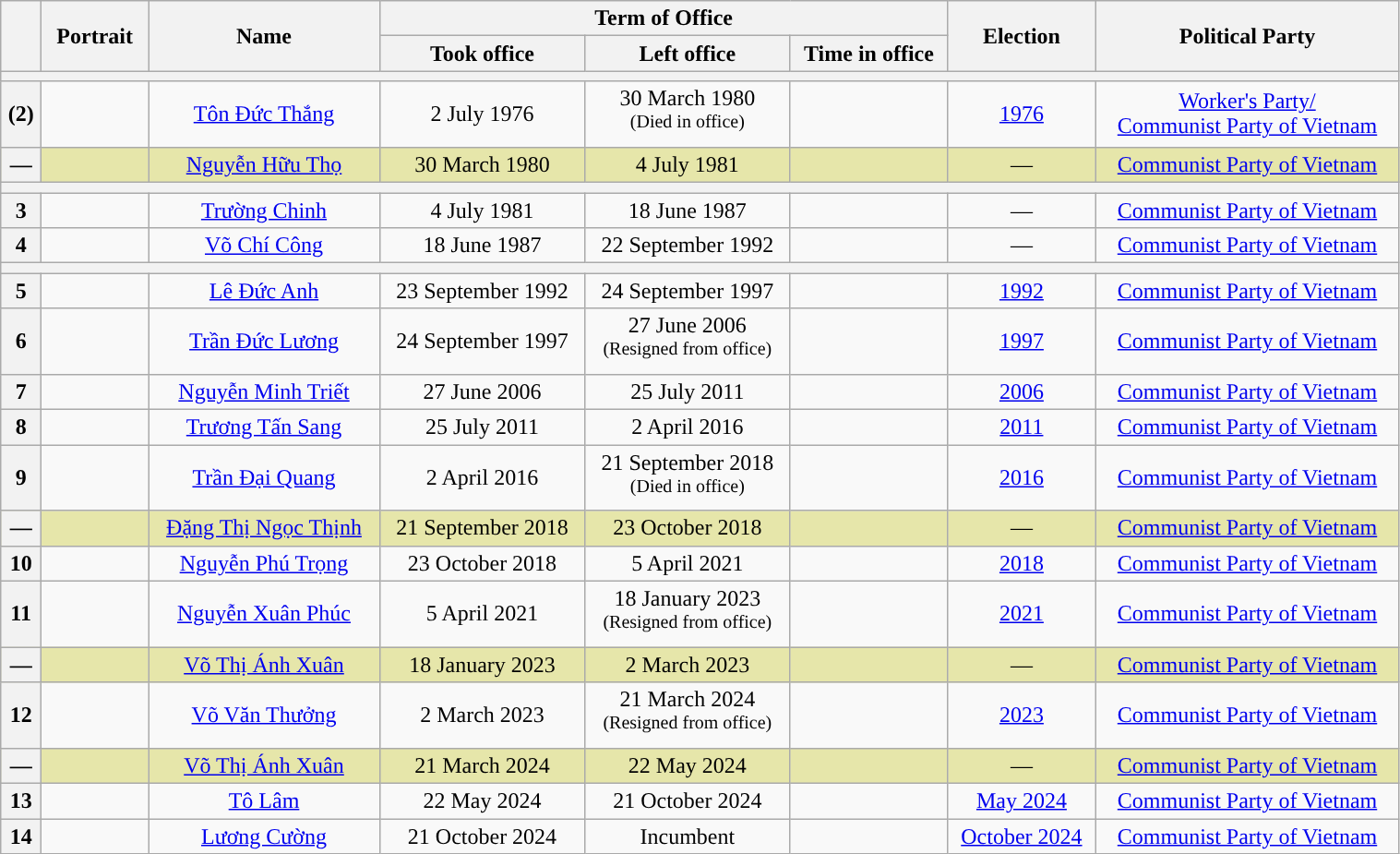<table class="wikitable" style="text-align:center; border:1px #aaf solid; width:80%;">
<tr>
<th rowspan="2"></th>
<th rowspan="2" style="width:70px;">Portrait</th>
<th rowspan="2">Name<br></th>
<th colspan="3">Term of Office</th>
<th rowspan="2">Election</th>
<th rowspan="2">Political Party</th>
</tr>
<tr>
<th>Took office</th>
<th>Left office</th>
<th>Time in office</th>
</tr>
<tr>
<th colspan="8"></th>
</tr>
<tr>
<th style="background:">(2)</th>
<td></td>
<td><a href='#'>Tôn Đức Thắng</a><br></td>
<td>2 July 1976</td>
<td>30 March 1980<br><sup>(Died in office)</sup></td>
<td></td>
<td><a href='#'>1976</a></td>
<td><a href='#'>Worker's Party/</a><br><a href='#'>Communist Party of Vietnam</a></td>
</tr>
<tr style="background:#e6e6aa;">
<th style="background:">—</th>
<td></td>
<td><a href='#'>Nguyễn Hữu Thọ</a><br></td>
<td>30 March 1980</td>
<td>4 July 1981</td>
<td></td>
<td>—</td>
<td style="background:#e6e6aa;"><a href='#'>Communist Party of Vietnam</a></td>
</tr>
<tr>
<th colspan="8"></th>
</tr>
<tr>
<th style="background:">3</th>
<td></td>
<td><a href='#'>Trường Chinh</a><br></td>
<td>4 July 1981</td>
<td>18 June 1987</td>
<td></td>
<td>—</td>
<td><a href='#'>Communist Party of Vietnam</a></td>
</tr>
<tr>
<th style="background:">4</th>
<td></td>
<td><a href='#'>Võ Chí Công</a><br></td>
<td>18 June 1987</td>
<td>22 September 1992</td>
<td></td>
<td>—</td>
<td><a href='#'>Communist Party of Vietnam</a></td>
</tr>
<tr>
<th colspan="8"></th>
</tr>
<tr>
<th style="background:">5</th>
<td></td>
<td><a href='#'>Lê Đức Anh</a><br></td>
<td>23 September 1992</td>
<td>24 September 1997</td>
<td></td>
<td><a href='#'>1992</a></td>
<td><a href='#'>Communist Party of Vietnam</a></td>
</tr>
<tr>
<th style="background:">6</th>
<td></td>
<td><a href='#'>Trần Đức Lương</a><br></td>
<td>24 September 1997</td>
<td>27 June 2006<br><sup>(Resigned from office)</sup></td>
<td></td>
<td><a href='#'>1997</a></td>
<td><a href='#'>Communist Party of Vietnam</a></td>
</tr>
<tr>
<th style="background:">7</th>
<td></td>
<td><a href='#'>Nguyễn Minh Triết</a><br></td>
<td>27 June 2006</td>
<td>25 July 2011</td>
<td></td>
<td><a href='#'>2006</a></td>
<td><a href='#'>Communist Party of Vietnam</a></td>
</tr>
<tr>
<th style="background:">8</th>
<td></td>
<td><a href='#'>Trương Tấn Sang</a><br></td>
<td>25 July 2011</td>
<td>2 April 2016</td>
<td></td>
<td><a href='#'>2011</a></td>
<td><a href='#'>Communist Party of Vietnam</a></td>
</tr>
<tr>
<th style="background:">9</th>
<td></td>
<td><a href='#'>Trần Đại Quang</a><br></td>
<td>2 April 2016</td>
<td>21 September 2018<br><sup>(Died in office)</sup></td>
<td></td>
<td><a href='#'>2016</a></td>
<td><a href='#'>Communist Party of Vietnam</a></td>
</tr>
<tr style="background:#e6e6aa;">
<th style="background:">—</th>
<td></td>
<td><a href='#'>Đặng Thị Ngọc Thịnh</a><br></td>
<td>21 September 2018</td>
<td>23 October 2018</td>
<td></td>
<td>—</td>
<td><a href='#'>Communist Party of Vietnam</a></td>
</tr>
<tr>
<th style="background:">10</th>
<td></td>
<td><a href='#'>Nguyễn Phú Trọng</a><br></td>
<td>23 October 2018</td>
<td>5 April 2021</td>
<td></td>
<td><a href='#'>2018</a></td>
<td><a href='#'>Communist Party of Vietnam</a></td>
</tr>
<tr>
<th style="background:">11</th>
<td></td>
<td><a href='#'>Nguyễn Xuân Phúc</a><br></td>
<td>5 April 2021</td>
<td>18 January 2023<br><sup>(Resigned from office)</sup></td>
<td></td>
<td><a href='#'>2021</a></td>
<td><a href='#'>Communist Party of Vietnam</a></td>
</tr>
<tr style="background:#e6e6aa;">
<th style="background:">—</th>
<td></td>
<td><a href='#'>Võ Thị Ánh Xuân</a><br></td>
<td>18 January 2023</td>
<td>2 March 2023</td>
<td></td>
<td>—</td>
<td><a href='#'>Communist Party of Vietnam</a></td>
</tr>
<tr>
<th style="background:">12</th>
<td></td>
<td><a href='#'>Võ Văn Thưởng</a><br> </td>
<td>2 March 2023</td>
<td>21 March 2024<br><sup>(Resigned from office)</sup></td>
<td></td>
<td><a href='#'>2023</a></td>
<td><a href='#'>Communist Party of Vietnam</a></td>
</tr>
<tr style="background:#e6e6aa;">
<th style="background:">—</th>
<td></td>
<td><a href='#'>Võ Thị Ánh Xuân</a><br></td>
<td>21 March 2024</td>
<td>22 May 2024</td>
<td></td>
<td>—</td>
<td><a href='#'>Communist Party of Vietnam</a></td>
</tr>
<tr>
<th style="background:">13</th>
<td></td>
<td><a href='#'>Tô Lâm</a><br></td>
<td>22 May 2024</td>
<td>21 October 2024</td>
<td></td>
<td><a href='#'>May 2024</a></td>
<td><a href='#'>Communist Party of Vietnam</a></td>
</tr>
<tr>
<th style="background:">14</th>
<td></td>
<td><a href='#'>Lương Cường</a><br></td>
<td>21 October 2024</td>
<td>Incumbent</td>
<td></td>
<td><a href='#'>October 2024</a></td>
<td><a href='#'>Communist Party of Vietnam</a></td>
</tr>
</table>
